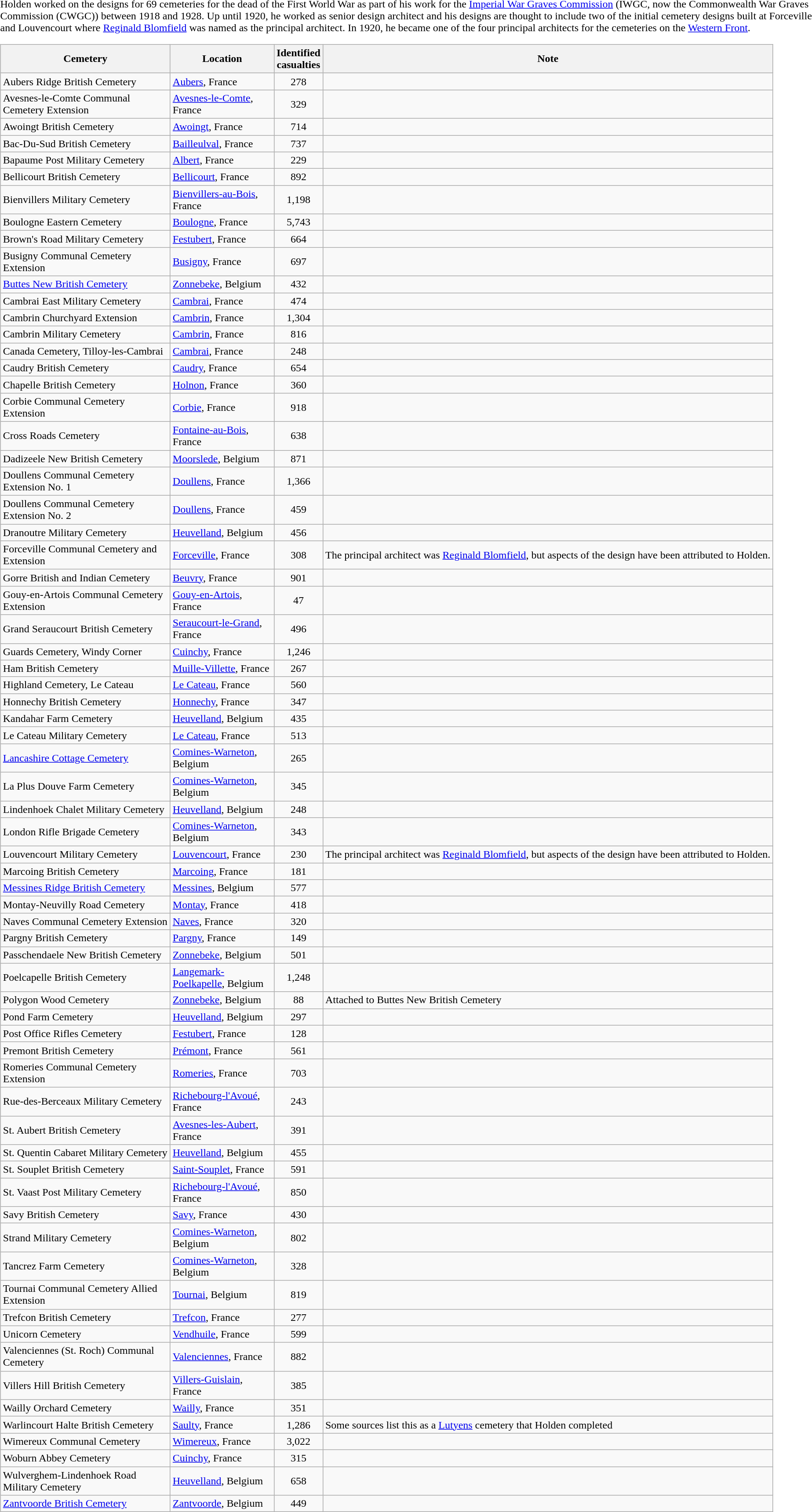<table style="width:100%; border:0px; text-align:left">
<tr style="vertical-align:top;">
<td><br>Holden worked on the designs for 69 cemeteries for the dead of the First World War as part of his work for the <a href='#'>Imperial War Graves Commission</a> (IWGC, now the Commonwealth War Graves Commission (CWGC)) between 1918 and 1928. Up until 1920, he worked as senior design architect and his designs are thought to include two of the initial cemetery designs built at Forceville and Louvencourt where <a href='#'>Reginald Blomfield</a> was named as the principal architect. In 1920, he became one of the four principal architects for the cemeteries on the <a href='#'>Western Front</a>.<table class="wikitable sortable">
<tr>
<th scope="col"  style="width:250px;">Cemetery</th>
<th scope="col"  style="width:150px;">Location</th>
<th>Identified<br>casualties</th>
<th class="unsortable">Note</th>
</tr>
<tr>
<td>Aubers Ridge British Cemetery</td>
<td><a href='#'>Aubers</a>, France</td>
<td style="text-align:center;">278</td>
<td></td>
</tr>
<tr>
<td>Avesnes-le-Comte Communal Cemetery Extension</td>
<td><a href='#'>Avesnes-le-Comte</a>, France</td>
<td style="text-align:center;">329</td>
<td></td>
</tr>
<tr>
<td>Awoingt British Cemetery</td>
<td><a href='#'>Awoingt</a>, France</td>
<td style="text-align:center;">714</td>
<td></td>
</tr>
<tr>
<td>Bac-Du-Sud British Cemetery</td>
<td><a href='#'>Bailleulval</a>, France</td>
<td style="text-align:center;">737</td>
<td></td>
</tr>
<tr>
<td>Bapaume Post Military Cemetery</td>
<td><a href='#'>Albert</a>, France</td>
<td style="text-align:center;">229</td>
<td></td>
</tr>
<tr>
<td>Bellicourt British Cemetery</td>
<td><a href='#'>Bellicourt</a>, France</td>
<td style="text-align:center;">892</td>
<td></td>
</tr>
<tr>
<td>Bienvillers Military Cemetery</td>
<td><a href='#'>Bienvillers-au-Bois</a>, France</td>
<td style="text-align:center;">1,198</td>
<td></td>
</tr>
<tr>
<td>Boulogne Eastern Cemetery</td>
<td><a href='#'>Boulogne</a>, France</td>
<td style="text-align:center;">5,743</td>
<td></td>
</tr>
<tr>
<td>Brown's Road Military Cemetery</td>
<td><a href='#'>Festubert</a>, France</td>
<td style="text-align:center;">664</td>
<td></td>
</tr>
<tr>
<td>Busigny Communal Cemetery Extension</td>
<td><a href='#'>Busigny</a>, France</td>
<td style="text-align:center;">697</td>
<td></td>
</tr>
<tr>
<td><a href='#'>Buttes New British Cemetery</a></td>
<td><a href='#'>Zonnebeke</a>, Belgium</td>
<td style="text-align:center;">432</td>
<td></td>
</tr>
<tr>
<td>Cambrai East Military Cemetery</td>
<td><a href='#'>Cambrai</a>, France</td>
<td style="text-align:center;">474</td>
<td></td>
</tr>
<tr>
<td>Cambrin Churchyard Extension</td>
<td><a href='#'>Cambrin</a>, France</td>
<td style="text-align:center;">1,304</td>
<td></td>
</tr>
<tr>
<td>Cambrin Military Cemetery</td>
<td><a href='#'>Cambrin</a>, France</td>
<td style="text-align:center;">816</td>
<td></td>
</tr>
<tr>
<td>Canada Cemetery, Tilloy-les-Cambrai</td>
<td><a href='#'>Cambrai</a>, France</td>
<td style="text-align:center;">248</td>
<td></td>
</tr>
<tr>
<td>Caudry British Cemetery</td>
<td><a href='#'>Caudry</a>, France</td>
<td style="text-align:center;">654</td>
<td></td>
</tr>
<tr>
<td>Chapelle British Cemetery</td>
<td><a href='#'>Holnon</a>, France</td>
<td style="text-align:center;">360</td>
<td></td>
</tr>
<tr>
<td>Corbie Communal Cemetery Extension</td>
<td><a href='#'>Corbie</a>, France</td>
<td style="text-align:center;">918</td>
<td></td>
</tr>
<tr>
<td>Cross Roads Cemetery</td>
<td><a href='#'>Fontaine-au-Bois</a>, France</td>
<td style="text-align:center;">638</td>
<td></td>
</tr>
<tr>
<td>Dadizeele New British Cemetery</td>
<td><a href='#'>Moorslede</a>, Belgium</td>
<td style="text-align:center;">871</td>
<td></td>
</tr>
<tr>
<td>Doullens Communal Cemetery Extension No. 1</td>
<td><a href='#'>Doullens</a>, France</td>
<td style="text-align:center;">1,366</td>
<td></td>
</tr>
<tr>
<td>Doullens Communal Cemetery Extension No. 2</td>
<td><a href='#'>Doullens</a>, France</td>
<td style="text-align:center;">459</td>
<td></td>
</tr>
<tr>
<td>Dranoutre Military Cemetery</td>
<td><a href='#'>Heuvelland</a>, Belgium</td>
<td style="text-align:center;">456</td>
<td></td>
</tr>
<tr>
<td>Forceville Communal Cemetery and Extension</td>
<td><a href='#'>Forceville</a>, France</td>
<td style="text-align:center;">308</td>
<td>The principal architect was <a href='#'>Reginald Blomfield</a>, but aspects of the design have been attributed to Holden.</td>
</tr>
<tr>
<td>Gorre British and Indian Cemetery</td>
<td><a href='#'>Beuvry</a>, France</td>
<td style="text-align:center;">901</td>
<td></td>
</tr>
<tr>
<td>Gouy-en-Artois Communal Cemetery Extension</td>
<td><a href='#'>Gouy-en-Artois</a>, France</td>
<td style="text-align:center;">47</td>
<td></td>
</tr>
<tr>
<td>Grand Seraucourt British Cemetery</td>
<td><a href='#'>Seraucourt-le-Grand</a>, France</td>
<td style="text-align:center;">496</td>
<td></td>
</tr>
<tr>
<td>Guards Cemetery, Windy Corner</td>
<td><a href='#'>Cuinchy</a>, France</td>
<td style="text-align:center;">1,246</td>
<td></td>
</tr>
<tr>
<td>Ham British Cemetery</td>
<td><a href='#'>Muille-Villette</a>, France</td>
<td style="text-align:center;">267</td>
<td></td>
</tr>
<tr>
<td>Highland Cemetery, Le Cateau</td>
<td><a href='#'>Le Cateau</a>, France</td>
<td style="text-align:center;">560</td>
<td></td>
</tr>
<tr>
<td>Honnechy British Cemetery</td>
<td><a href='#'>Honnechy</a>, France</td>
<td style="text-align:center;">347</td>
<td></td>
</tr>
<tr>
<td>Kandahar Farm Cemetery</td>
<td><a href='#'>Heuvelland</a>, Belgium</td>
<td style="text-align:center;">435</td>
<td></td>
</tr>
<tr>
<td>Le Cateau Military Cemetery</td>
<td><a href='#'>Le Cateau</a>, France</td>
<td style="text-align:center;">513</td>
<td></td>
</tr>
<tr>
<td><a href='#'>Lancashire Cottage Cemetery</a></td>
<td><a href='#'>Comines-Warneton</a>, Belgium</td>
<td style="text-align:center;">265</td>
<td></td>
</tr>
<tr>
<td>La Plus Douve Farm Cemetery</td>
<td><a href='#'>Comines-Warneton</a>, Belgium</td>
<td style="text-align:center;">345</td>
<td></td>
</tr>
<tr>
<td>Lindenhoek Chalet Military Cemetery</td>
<td><a href='#'>Heuvelland</a>, Belgium</td>
<td style="text-align:center;">248</td>
<td></td>
</tr>
<tr>
<td>London Rifle Brigade Cemetery</td>
<td><a href='#'>Comines-Warneton</a>, Belgium</td>
<td style="text-align:center;">343</td>
<td></td>
</tr>
<tr>
<td>Louvencourt Military Cemetery</td>
<td><a href='#'>Louvencourt</a>, France</td>
<td style="text-align:center;">230</td>
<td>The principal architect was <a href='#'>Reginald Blomfield</a>, but aspects of the design have been attributed to Holden.</td>
</tr>
<tr>
<td>Marcoing British Cemetery</td>
<td><a href='#'>Marcoing</a>, France</td>
<td style="text-align:center;">181</td>
<td></td>
</tr>
<tr>
<td><a href='#'>Messines Ridge British Cemetery</a></td>
<td><a href='#'>Messines</a>, Belgium</td>
<td style="text-align:center;">577</td>
<td></td>
</tr>
<tr>
<td>Montay-Neuvilly Road Cemetery</td>
<td><a href='#'>Montay</a>, France</td>
<td style="text-align:center;">418</td>
<td></td>
</tr>
<tr>
<td>Naves Communal Cemetery Extension</td>
<td><a href='#'>Naves</a>, France</td>
<td style="text-align:center;">320</td>
<td></td>
</tr>
<tr>
<td>Pargny British Cemetery</td>
<td><a href='#'>Pargny</a>, France</td>
<td style="text-align:center;">149</td>
<td></td>
</tr>
<tr>
<td>Passchendaele New British Cemetery</td>
<td><a href='#'>Zonnebeke</a>, Belgium</td>
<td style="text-align:center;">501</td>
<td></td>
</tr>
<tr>
<td>Poelcapelle British Cemetery</td>
<td><a href='#'>Langemark-Poelkapelle</a>, Belgium</td>
<td style="text-align:center;">1,248</td>
<td></td>
</tr>
<tr>
<td>Polygon Wood Cemetery</td>
<td><a href='#'>Zonnebeke</a>, Belgium</td>
<td style="text-align:center;">88</td>
<td>Attached to Buttes New British Cemetery</td>
</tr>
<tr>
<td>Pond Farm Cemetery</td>
<td><a href='#'>Heuvelland</a>, Belgium</td>
<td style="text-align:center;">297</td>
<td></td>
</tr>
<tr>
<td>Post Office Rifles Cemetery</td>
<td><a href='#'>Festubert</a>, France</td>
<td style="text-align:center;">128</td>
<td></td>
</tr>
<tr>
<td>Premont British Cemetery</td>
<td><a href='#'>Prémont</a>, France</td>
<td style="text-align:center;">561</td>
<td></td>
</tr>
<tr>
<td>Romeries Communal Cemetery Extension</td>
<td><a href='#'>Romeries</a>, France</td>
<td style="text-align:center;">703</td>
<td></td>
</tr>
<tr>
<td>Rue-des-Berceaux Military Cemetery</td>
<td><a href='#'>Richebourg-l'Avoué</a>, France</td>
<td style="text-align:center;">243</td>
<td></td>
</tr>
<tr>
<td>St. Aubert British Cemetery</td>
<td><a href='#'>Avesnes-les-Aubert</a>, France</td>
<td style="text-align:center;">391</td>
<td></td>
</tr>
<tr>
<td>St. Quentin Cabaret Military Cemetery</td>
<td><a href='#'>Heuvelland</a>, Belgium</td>
<td style="text-align:center;">455</td>
<td></td>
</tr>
<tr>
<td>St. Souplet British Cemetery</td>
<td><a href='#'>Saint-Souplet</a>, France</td>
<td style="text-align:center;">591</td>
<td></td>
</tr>
<tr>
<td>St. Vaast Post Military Cemetery</td>
<td><a href='#'>Richebourg-l'Avoué</a>, France</td>
<td style="text-align:center;">850</td>
<td></td>
</tr>
<tr>
<td>Savy British Cemetery</td>
<td><a href='#'>Savy</a>, France</td>
<td style="text-align:center;">430</td>
<td></td>
</tr>
<tr>
<td>Strand Military Cemetery</td>
<td><a href='#'>Comines-Warneton</a>, Belgium</td>
<td style="text-align:center;">802</td>
<td></td>
</tr>
<tr>
<td>Tancrez Farm Cemetery</td>
<td><a href='#'>Comines-Warneton</a>, Belgium</td>
<td style="text-align:center;">328</td>
<td></td>
</tr>
<tr>
<td>Tournai Communal Cemetery Allied Extension</td>
<td><a href='#'>Tournai</a>, Belgium</td>
<td style="text-align:center;">819</td>
<td></td>
</tr>
<tr>
<td>Trefcon British Cemetery</td>
<td><a href='#'>Trefcon</a>, France</td>
<td style="text-align:center;">277</td>
<td></td>
</tr>
<tr>
<td>Unicorn Cemetery</td>
<td><a href='#'>Vendhuile</a>, France</td>
<td style="text-align:center;">599</td>
<td></td>
</tr>
<tr>
<td>Valenciennes (St. Roch) Communal Cemetery</td>
<td><a href='#'>Valenciennes</a>, France</td>
<td style="text-align:center;">882</td>
<td></td>
</tr>
<tr>
<td>Villers Hill British Cemetery</td>
<td><a href='#'>Villers-Guislain</a>, France</td>
<td style="text-align:center;">385</td>
<td></td>
</tr>
<tr>
<td>Wailly Orchard Cemetery</td>
<td><a href='#'>Wailly</a>, France</td>
<td style="text-align:center;">351</td>
<td></td>
</tr>
<tr>
<td>Warlincourt Halte British Cemetery</td>
<td><a href='#'>Saulty</a>, France</td>
<td style="text-align:center;">1,286</td>
<td>Some sources list this as a <a href='#'>Lutyens</a> cemetery that Holden completed</td>
</tr>
<tr>
<td>Wimereux Communal Cemetery</td>
<td><a href='#'>Wimereux</a>, France</td>
<td style="text-align:center;">3,022</td>
<td></td>
</tr>
<tr>
<td>Woburn Abbey Cemetery</td>
<td><a href='#'>Cuinchy</a>, France</td>
<td style="text-align:center;">315</td>
<td></td>
</tr>
<tr>
<td>Wulverghem-Lindenhoek Road Military Cemetery</td>
<td><a href='#'>Heuvelland</a>, Belgium</td>
<td style="text-align:center;">658</td>
<td></td>
</tr>
<tr>
<td><a href='#'>Zantvoorde British Cemetery</a></td>
<td><a href='#'>Zantvoorde</a>, Belgium</td>
<td style="text-align:center;">449</td>
<td></td>
</tr>
</table>
</td>
<td><br>


</td>
</tr>
</table>
